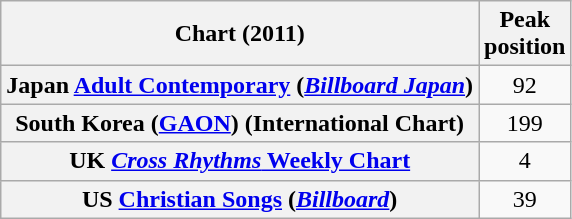<table class="wikitable sortable plainrowheaders" style="text-align:center">
<tr>
<th scope="col">Chart (2011)</th>
<th scope="col">Peak<br> position</th>
</tr>
<tr>
<th scope="row">Japan <a href='#'>Adult Contemporary</a> (<em><a href='#'>Billboard Japan</a></em>)</th>
<td>92</td>
</tr>
<tr>
<th scope="row">South Korea (<a href='#'>GAON</a>) (International Chart)</th>
<td>199</td>
</tr>
<tr>
<th scope="row">UK <a href='#'><em> Cross Rhythms</em> Weekly Chart</a></th>
<td>4</td>
</tr>
<tr>
<th scope="row">US <a href='#'>Christian Songs</a> (<em><a href='#'>Billboard</a></em>)</th>
<td>39</td>
</tr>
</table>
